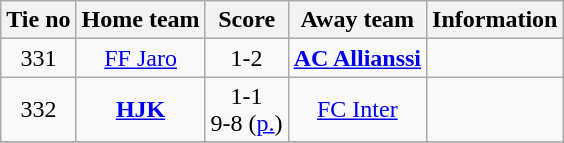<table class="wikitable" style="text-align:center">
<tr>
<th style= width="40px">Tie no</th>
<th style= width="150px">Home team</th>
<th style= width="60px">Score</th>
<th style= width="150px">Away team</th>
<th style= width="30px">Information</th>
</tr>
<tr>
<td>331</td>
<td><a href='#'>FF Jaro</a></td>
<td>1-2</td>
<td><strong><a href='#'>AC Allianssi</a></strong></td>
<td></td>
</tr>
<tr>
<td>332</td>
<td><strong><a href='#'>HJK</a></strong></td>
<td>1-1<br> 9-8 (<a href='#'>p.</a>)</td>
<td><a href='#'>FC Inter</a></td>
<td></td>
</tr>
<tr>
</tr>
</table>
